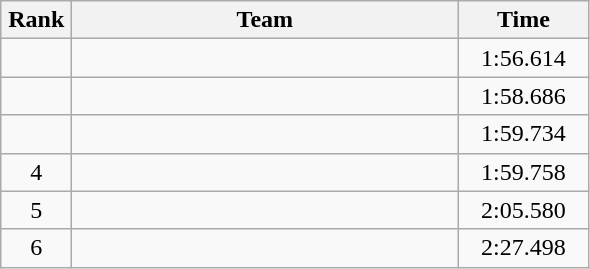<table class=wikitable style="text-align:center">
<tr>
<th width=40>Rank</th>
<th width=250>Team</th>
<th width=80>Time</th>
</tr>
<tr>
<td></td>
<td align=left></td>
<td>1:56.614</td>
</tr>
<tr>
<td></td>
<td align=left></td>
<td>1:58.686</td>
</tr>
<tr>
<td></td>
<td align=left></td>
<td>1:59.734</td>
</tr>
<tr>
<td>4</td>
<td align=left></td>
<td>1:59.758</td>
</tr>
<tr>
<td>5</td>
<td align=left></td>
<td>2:05.580</td>
</tr>
<tr>
<td>6</td>
<td align=left></td>
<td>2:27.498</td>
</tr>
</table>
